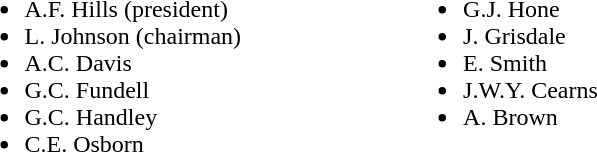<table>
<tr>
<td align="left" valign="top"><br><ul><li>A.F. Hills (president)</li><li>L. Johnson (chairman)</li><li>A.C. Davis</li><li>G.C. Fundell</li><li>G.C. Handley</li><li>C.E. Osborn</li></ul></td>
<td width="100"> </td>
<td align="left" valign="top"><br><ul><li>G.J. Hone</li><li>J. Grisdale</li><li>E. Smith</li><li>J.W.Y. Cearns</li><li>A. Brown</li></ul></td>
</tr>
</table>
